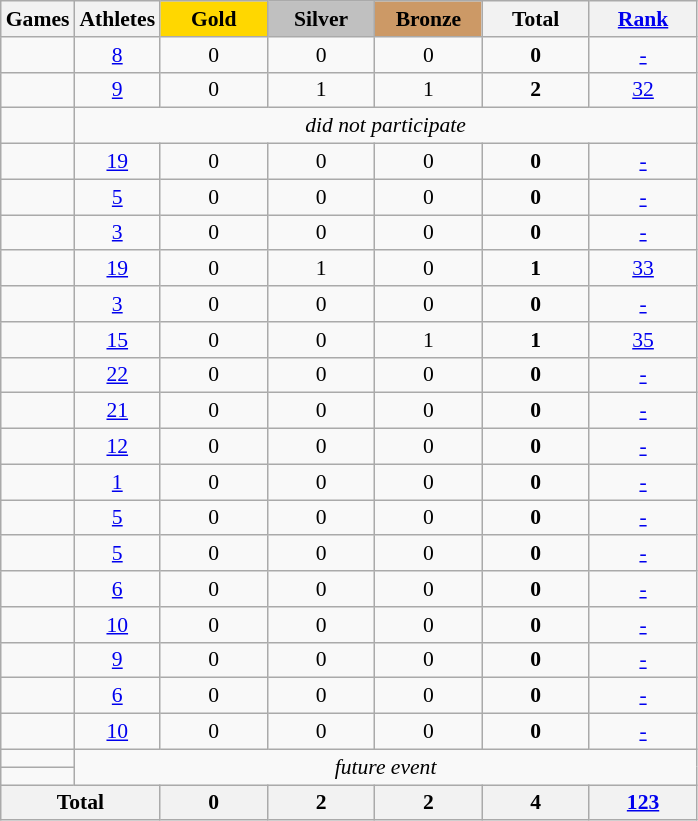<table class="wikitable" style="text-align:center; font-size:90%;">
<tr>
<th>Games</th>
<th>Athletes</th>
<td style="background:gold; width:4.5em; font-weight:bold;">Gold</td>
<td style="background:silver; width:4.5em; font-weight:bold;">Silver</td>
<td style="background:#cc9966; width:4.5em; font-weight:bold;">Bronze</td>
<th style="width:4.5em; font-weight:bold;">Total</th>
<th style="width:4.5em; font-weight:bold;"><a href='#'>Rank</a></th>
</tr>
<tr>
<td align=left></td>
<td><a href='#'>8</a></td>
<td>0</td>
<td>0</td>
<td>0</td>
<td><strong>0</strong></td>
<td><a href='#'>-</a></td>
</tr>
<tr>
<td align=left></td>
<td><a href='#'>9</a></td>
<td>0</td>
<td>1</td>
<td>1</td>
<td><strong>2</strong></td>
<td><a href='#'>32</a></td>
</tr>
<tr>
<td align=left></td>
<td colspan=6><em>did not participate</em></td>
</tr>
<tr>
<td align=left></td>
<td><a href='#'>19</a></td>
<td>0</td>
<td>0</td>
<td>0</td>
<td><strong>0</strong></td>
<td><a href='#'>-</a></td>
</tr>
<tr>
<td align=left></td>
<td><a href='#'>5</a></td>
<td>0</td>
<td>0</td>
<td>0</td>
<td><strong>0</strong></td>
<td><a href='#'>-</a></td>
</tr>
<tr>
<td align=left></td>
<td><a href='#'>3</a></td>
<td>0</td>
<td>0</td>
<td>0</td>
<td><strong>0</strong></td>
<td><a href='#'>-</a></td>
</tr>
<tr>
<td align=left></td>
<td><a href='#'>19</a></td>
<td>0</td>
<td>1</td>
<td>0</td>
<td><strong>1</strong></td>
<td><a href='#'>33</a></td>
</tr>
<tr>
<td align=left></td>
<td><a href='#'>3</a></td>
<td>0</td>
<td>0</td>
<td>0</td>
<td><strong>0</strong></td>
<td><a href='#'>-</a></td>
</tr>
<tr>
<td align=left></td>
<td><a href='#'>15</a></td>
<td>0</td>
<td>0</td>
<td>1</td>
<td><strong>1</strong></td>
<td><a href='#'>35</a></td>
</tr>
<tr>
<td align=left></td>
<td><a href='#'>22</a></td>
<td>0</td>
<td>0</td>
<td>0</td>
<td><strong>0</strong></td>
<td><a href='#'>-</a></td>
</tr>
<tr>
<td align=left></td>
<td><a href='#'>21</a></td>
<td>0</td>
<td>0</td>
<td>0</td>
<td><strong>0</strong></td>
<td><a href='#'>-</a></td>
</tr>
<tr>
<td align=left></td>
<td><a href='#'>12</a></td>
<td>0</td>
<td>0</td>
<td>0</td>
<td><strong>0</strong></td>
<td><a href='#'>-</a></td>
</tr>
<tr>
<td align=left></td>
<td><a href='#'>1</a></td>
<td>0</td>
<td>0</td>
<td>0</td>
<td><strong>0</strong></td>
<td><a href='#'>-</a></td>
</tr>
<tr>
<td align=left></td>
<td><a href='#'>5</a></td>
<td>0</td>
<td>0</td>
<td>0</td>
<td><strong>0</strong></td>
<td><a href='#'>-</a></td>
</tr>
<tr>
<td align=left></td>
<td><a href='#'>5</a></td>
<td>0</td>
<td>0</td>
<td>0</td>
<td><strong>0</strong></td>
<td><a href='#'>-</a></td>
</tr>
<tr>
<td align=left></td>
<td><a href='#'>6</a></td>
<td>0</td>
<td>0</td>
<td>0</td>
<td><strong>0</strong></td>
<td><a href='#'>-</a></td>
</tr>
<tr>
<td align=left></td>
<td><a href='#'>10</a></td>
<td>0</td>
<td>0</td>
<td>0</td>
<td><strong>0</strong></td>
<td><a href='#'>-</a></td>
</tr>
<tr>
<td align=left></td>
<td><a href='#'>9</a></td>
<td>0</td>
<td>0</td>
<td>0</td>
<td><strong>0</strong></td>
<td><a href='#'>-</a></td>
</tr>
<tr>
<td align=left></td>
<td><a href='#'>6</a></td>
<td>0</td>
<td>0</td>
<td>0</td>
<td><strong>0</strong></td>
<td><a href='#'>-</a></td>
</tr>
<tr>
<td align=left></td>
<td><a href='#'>10</a></td>
<td>0</td>
<td>0</td>
<td>0</td>
<td><strong>0</strong></td>
<td><a href='#'>-</a></td>
</tr>
<tr>
<td align=left></td>
<td colspan=6; rowspan=2><em>future event</em></td>
</tr>
<tr>
<td align=left></td>
</tr>
<tr>
<th colspan=2>Total</th>
<th>0</th>
<th>2</th>
<th>2</th>
<th>4</th>
<th><a href='#'>123</a></th>
</tr>
</table>
